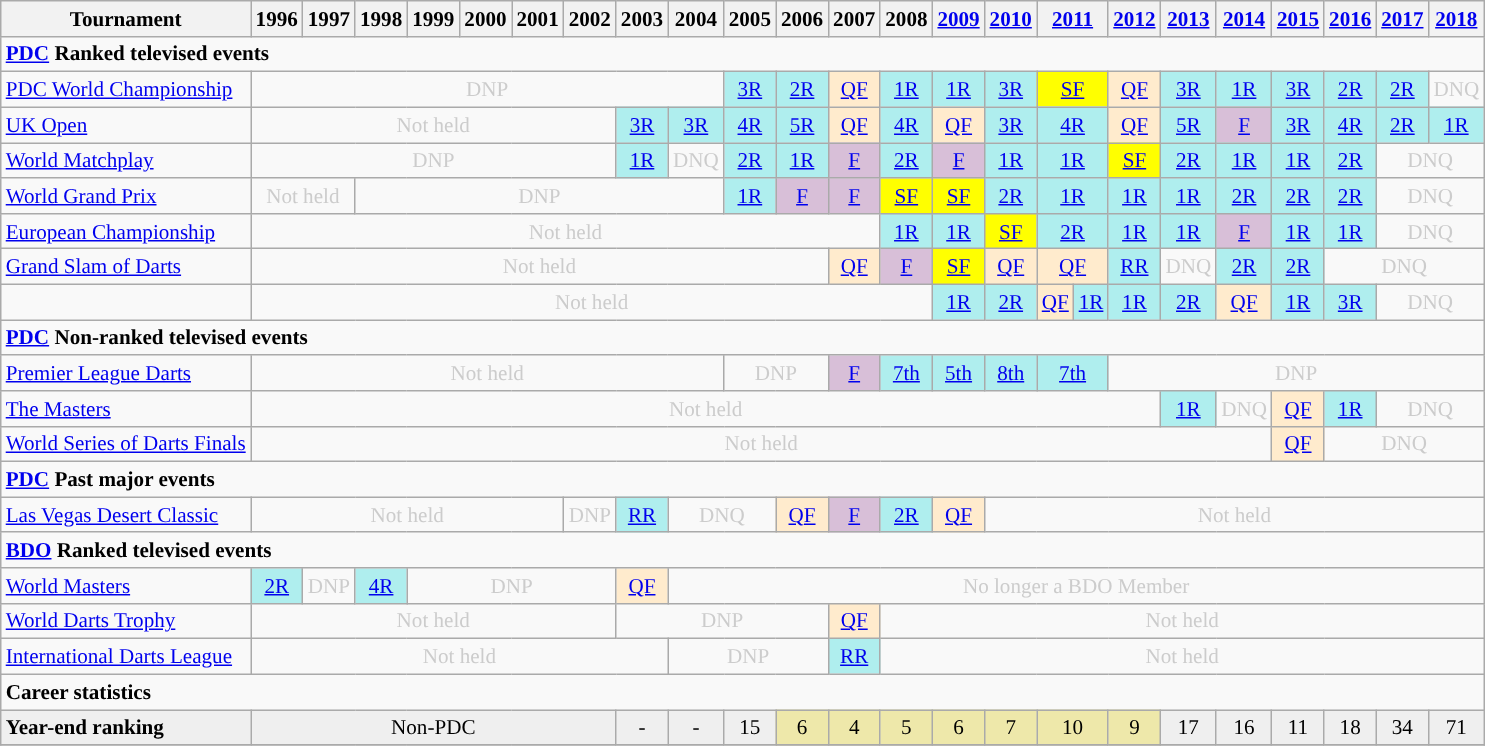<table class=wikitable style=text-align:center;font-size:88%>
<tr>
<th>Tournament</th>
<th>1996</th>
<th>1997</th>
<th>1998</th>
<th>1999</th>
<th>2000</th>
<th>2001</th>
<th>2002</th>
<th>2003</th>
<th>2004</th>
<th>2005</th>
<th>2006</th>
<th>2007</th>
<th>2008</th>
<th><a href='#'>2009</a></th>
<th><a href='#'>2010</a></th>
<th colspan="2"><a href='#'>2011</a></th>
<th><a href='#'>2012</a></th>
<th><a href='#'>2013</a></th>
<th><a href='#'>2014</a></th>
<th><a href='#'>2015</a></th>
<th><a href='#'>2016</a></th>
<th><a href='#'>2017</a></th>
<th><a href='#'>2018</a></th>
</tr>
<tr>
<td colspan="25" align="left"><strong><a href='#'>PDC</a> Ranked televised events</strong></td>
</tr>
<tr>
<td align=left><a href='#'>PDC World Championship</a></td>
<td colspan="9" style="text-align:center; color:#ccc;">DNP</td>
<td style="text-align:center; background:#afeeee;"><a href='#'>3R</a></td>
<td style="text-align:center; background:#afeeee;"><a href='#'>2R</a></td>
<td style="text-align:center; background:#ffebcd;"><a href='#'>QF</a></td>
<td style="text-align:center; background:#afeeee;"><a href='#'>1R</a></td>
<td style="text-align:center; background:#afeeee;"><a href='#'>1R</a></td>
<td style="text-align:center; background:#afeeee;"><a href='#'>3R</a></td>
<td style="text-align:center; background:yellow;" colspan="2"><a href='#'>SF</a></td>
<td style="text-align:center; background:#ffebcd;"><a href='#'>QF</a></td>
<td style="text-align:center; background:#afeeee;"><a href='#'>3R</a></td>
<td style="text-align:center; background:#afeeee;"><a href='#'>1R</a></td>
<td style="text-align:center; background:#afeeee;"><a href='#'>3R</a></td>
<td style="text-align:center; background:#afeeee;"><a href='#'>2R</a></td>
<td style="text-align:center; background:#afeeee;"><a href='#'>2R</a></td>
<td style="text-align:center; color:#ccc;">DNQ</td>
</tr>
<tr>
<td align=left><a href='#'>UK Open</a></td>
<td colspan="7" style="text-align:center; color:#ccc;">Not held</td>
<td style="text-align:center; background:#afeeee;"><a href='#'>3R</a></td>
<td style="text-align:center; background:#afeeee;"><a href='#'>3R</a></td>
<td style="text-align:center; background:#afeeee;"><a href='#'>4R</a></td>
<td style="text-align:center; background:#afeeee;"><a href='#'>5R</a></td>
<td style="text-align:center; background:#ffebcd;"><a href='#'>QF</a></td>
<td style="text-align:center; background:#afeeee;"><a href='#'>4R</a></td>
<td style="text-align:center; background:#ffebcd;"><a href='#'>QF</a></td>
<td style="text-align:center; background:#afeeee;"><a href='#'>3R</a></td>
<td style="text-align:center; background:#afeeee;" colspan="2"><a href='#'>4R</a></td>
<td style="text-align:center; background:#ffebcd;"><a href='#'>QF</a></td>
<td style="text-align:center; background:#afeeee;"><a href='#'>5R</a></td>
<td style="text-align:center; background:thistle;"><a href='#'>F</a></td>
<td style="text-align:center; background:#afeeee;"><a href='#'>3R</a></td>
<td style="text-align:center; background:#afeeee;"><a href='#'>4R</a></td>
<td style="text-align:center; background:#afeeee;"><a href='#'>2R</a></td>
<td style="text-align:center; background:#afeeee;"><a href='#'>1R</a></td>
</tr>
<tr>
<td align=left><a href='#'>World Matchplay</a></td>
<td colspan="7" style="text-align:center; color:#ccc;">DNP</td>
<td style="text-align:center; background:#afeeee;"><a href='#'>1R</a></td>
<td style="text-align:center; color:#ccc;">DNQ</td>
<td style="text-align:center; background:#afeeee;"><a href='#'>2R</a></td>
<td style="text-align:center; background:#afeeee;"><a href='#'>1R</a></td>
<td style="text-align:center; background:thistle;"><a href='#'>F</a></td>
<td style="text-align:center; background:#afeeee;"><a href='#'>2R</a></td>
<td style="text-align:center; background:thistle;"><a href='#'>F</a></td>
<td style="text-align:center; background:#afeeee;"><a href='#'>1R</a></td>
<td style="text-align:center; background:#afeeee;" colspan="2"><a href='#'>1R</a></td>
<td style="text-align:center; background:yellow;"><a href='#'>SF</a></td>
<td style="text-align:center; background:#afeeee;"><a href='#'>2R</a></td>
<td style="text-align:center; background:#afeeee;"><a href='#'>1R</a></td>
<td style="text-align:center; background:#afeeee;"><a href='#'>1R</a></td>
<td style="text-align:center; background:#afeeee;"><a href='#'>2R</a></td>
<td colspan="2" style="text-align:center; color:#ccc;">DNQ</td>
</tr>
<tr>
<td align=left><a href='#'>World Grand Prix</a></td>
<td colspan="2" style="text-align:center; color:#ccc;">Not held</td>
<td colspan="7" style="text-align:center; color:#ccc;">DNP</td>
<td style="text-align:center; background:#afeeee;"><a href='#'>1R</a></td>
<td style="text-align:center; background:thistle;"><a href='#'>F</a></td>
<td style="text-align:center; background:thistle;"><a href='#'>F</a></td>
<td style="text-align:center; background:yellow;"><a href='#'>SF</a></td>
<td style="text-align:center; background:yellow;"><a href='#'>SF</a></td>
<td style="text-align:center; background:#afeeee;"><a href='#'>2R</a></td>
<td style="text-align:center; background:#afeeee;" colspan="2"><a href='#'>1R</a></td>
<td style="text-align:center; background:#afeeee;"><a href='#'>1R</a></td>
<td style="text-align:center; background:#afeeee;"><a href='#'>1R</a></td>
<td style="text-align:center; background:#afeeee;"><a href='#'>2R</a></td>
<td style="text-align:center; background:#afeeee;"><a href='#'>2R</a></td>
<td style="text-align:center; background:#afeeee;"><a href='#'>2R</a></td>
<td colspan="2" style="text-align:center; color:#ccc;">DNQ</td>
</tr>
<tr>
<td align=left><a href='#'>European Championship</a></td>
<td colspan="12" style="text-align:center; color:#ccc;">Not held</td>
<td style="text-align:center; background:#afeeee;"><a href='#'>1R</a></td>
<td style="text-align:center; background:#afeeee;"><a href='#'>1R</a></td>
<td style="text-align:center; background:yellow;"><a href='#'>SF</a></td>
<td style="text-align:center; background:#afeeee;" colspan="2"><a href='#'>2R</a></td>
<td style="text-align:center; background:#afeeee;"><a href='#'>1R</a></td>
<td style="text-align:center; background:#afeeee;"><a href='#'>1R</a></td>
<td style="text-align:center; background:thistle;"><a href='#'>F</a></td>
<td style="text-align:center; background:#afeeee;"><a href='#'>1R</a></td>
<td style="text-align:center; background:#afeeee;"><a href='#'>1R</a></td>
<td colspan="2" style="text-align:center; color:#ccc;">DNQ</td>
</tr>
<tr>
<td align=left><a href='#'>Grand Slam of Darts</a></td>
<td colspan="11" style="text-align:center; color:#ccc;">Not held</td>
<td style="text-align:center; background:#ffebcd;"><a href='#'>QF</a></td>
<td style="text-align:center; background:thistle;"><a href='#'>F</a></td>
<td style="text-align:center; background:yellow;"><a href='#'>SF</a></td>
<td style="text-align:center; background:#ffebcd;"><a href='#'>QF</a></td>
<td style="text-align:center; background:#ffebcd;" colspan="2"><a href='#'>QF</a></td>
<td style="text-align:center; background:#afeeee;"><a href='#'>RR</a></td>
<td style="text-align:center; color:#ccc;">DNQ</td>
<td style="text-align:center; background:#afeeee;"><a href='#'>2R</a></td>
<td style="text-align:center; background:#afeeee;"><a href='#'>2R</a></td>
<td colspan="3" style="text-align:center; color:#ccc;">DNQ</td>
</tr>
<tr>
<td align=left></td>
<td colspan="13" style="text-align:center; color:#ccc;">Not held</td>
<td style="text-align:center; background:#afeeee;"><a href='#'>1R</a></td>
<td style="text-align:center; background:#afeeee;"><a href='#'>2R</a></td>
<td style="text-align:center; background:#ffebcd;"><a href='#'>QF</a></td>
<td style="text-align:center; background:#afeeee;"><a href='#'>1R</a></td>
<td style="text-align:center; background:#afeeee;"><a href='#'>1R</a></td>
<td style="text-align:center; background:#afeeee;"><a href='#'>2R</a></td>
<td style="text-align:center; background:#ffebcd;"><a href='#'>QF</a></td>
<td style="text-align:center; background:#afeeee;"><a href='#'>1R</a></td>
<td style="text-align:center; background:#afeeee;"><a href='#'>3R</a></td>
<td colspan="2" style="text-align:center; color:#ccc;">DNQ</td>
</tr>
<tr>
<td colspan="25" align="left"><strong><a href='#'>PDC</a> Non-ranked televised events</strong></td>
</tr>
<tr>
<td align=left><a href='#'>Premier League Darts</a></td>
<td colspan="9" style="text-align:center; color:#ccc;">Not held</td>
<td colspan="2" style="text-align:center; color:#ccc;">DNP</td>
<td style="text-align:center; background:thistle;"><a href='#'>F</a></td>
<td style="text-align:center; background:#afeeee;"><a href='#'>7th</a></td>
<td style="text-align:center; background:#afeeee;"><a href='#'>5th</a></td>
<td style="text-align:center; background:#afeeee;"><a href='#'>8th</a></td>
<td style="text-align:center; background:#afeeee;" colspan="2"><a href='#'>7th</a></td>
<td colspan="7" style="text-align:center; color:#ccc;">DNP</td>
</tr>
<tr>
<td align=left><a href='#'>The Masters</a></td>
<td colspan="18" style="text-align:center; color:#ccc;">Not held</td>
<td style="text-align:center; background:#afeeee;"><a href='#'>1R</a></td>
<td style="text-align:center; color:#ccc;">DNQ</td>
<td style="text-align:center; background:#ffebcd;"><a href='#'>QF</a></td>
<td style="text-align:center; background:#afeeee;"><a href='#'>1R</a></td>
<td colspan="2" style="text-align:center; color:#ccc;">DNQ</td>
</tr>
<tr>
<td align=left><a href='#'>World Series of Darts Finals</a></td>
<td colspan="20" style="text-align:center; color:#ccc;">Not held</td>
<td style="text-align:center; background:#ffebcd;"><a href='#'>QF</a></td>
<td colspan="3" style="text-align:center; color:#ccc;">DNQ</td>
</tr>
<tr>
<td colspan="25" align="left"><strong><a href='#'>PDC</a> Past major events</strong></td>
</tr>
<tr>
<td align=left><a href='#'>Las Vegas Desert Classic</a></td>
<td colspan="6" style="text-align:center; color:#ccc;">Not held</td>
<td style="text-align:center; color:#ccc;">DNP</td>
<td style="text-align:center; background:#afeeee;"><a href='#'>RR</a></td>
<td colspan="2" style="text-align:center; color:#ccc;">DNQ</td>
<td style="text-align:center; background:#ffebcd;"><a href='#'>QF</a></td>
<td style="text-align:center; background:thistle;"><a href='#'>F</a></td>
<td style="text-align:center; background:#afeeee;"><a href='#'>2R</a></td>
<td style="text-align:center; background:#ffebcd;"><a href='#'>QF</a></td>
<td colspan="10" style="text-align:center; color:#ccc;">Not held</td>
</tr>
<tr>
<td colspan="25" align="left"><strong><a href='#'>BDO</a> Ranked televised events</strong></td>
</tr>
<tr>
<td align=left><a href='#'>World Masters</a></td>
<td style="text-align:center; background:#afeeee;"><a href='#'>2R</a></td>
<td style="text-align:center; color:#ccc;">DNP</td>
<td style="text-align:center; background:#afeeee;"><a href='#'>4R</a></td>
<td colspan="4" style="text-align:center; color:#ccc;">DNP</td>
<td style="text-align:center; background:#ffebcd;"><a href='#'>QF</a></td>
<td colspan="16" style="text-align:center; color:#ccc;">No longer a BDO Member</td>
</tr>
<tr>
<td align=left><a href='#'>World Darts Trophy</a></td>
<td colspan="7" style="text-align:center; color:#ccc;">Not held</td>
<td colspan="4" style="text-align:center; color:#ccc;">DNP</td>
<td style="text-align:center; background:#ffebcd;"><a href='#'>QF</a></td>
<td colspan="12" style="text-align:center; color:#ccc;">Not held</td>
</tr>
<tr>
<td align=left><a href='#'>International Darts League</a></td>
<td colspan="8" style="text-align:center; color:#ccc;">Not held</td>
<td colspan="3" style="text-align:center; color:#ccc;">DNP</td>
<td style="text-align:center; background:#afeeee;"><a href='#'>RR</a></td>
<td colspan="12" style="text-align:center; color:#ccc;">Not held</td>
</tr>
<tr>
<td colspan="25" align="left"><strong>Career statistics</strong></td>
</tr>
<tr bgcolor="efefef">
<td align="left"><strong>Year-end ranking</strong></td>
<td colspan="7" style="text-align:center;">Non-PDC</td>
<td style="text-align:center;">-</td>
<td style="text-align:center;">-</td>
<td style="text-align:center;">15</td>
<td style="text-align:center; background:#eee8aa;">6</td>
<td style="text-align:center; background:#eee8aa;">4</td>
<td style="text-align:center; background:#eee8aa;">5</td>
<td style="text-align:center; background:#eee8aa;">6</td>
<td style="text-align:center; background:#eee8aa;">7</td>
<td colspan="2" style="text-align:center; background:#eee8aa;">10</td>
<td style="text-align:center; background:#eee8aa;">9</td>
<td style="text-align:center;">17</td>
<td style="text-align:center;">16</td>
<td style="text-align:center;">11</td>
<td style="text-align:center;">18</td>
<td style="text-align:center;">34</td>
<td style="text-align:center;">71</td>
</tr>
<tr>
</tr>
</table>
